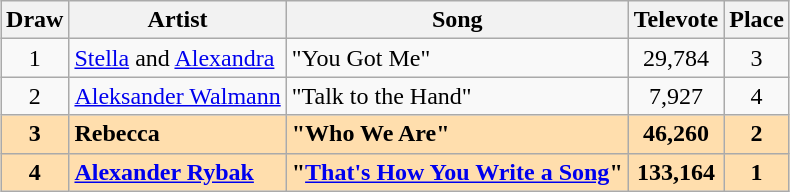<table class="sortable wikitable" style="margin: 1em auto 1em auto; text-align:center;">
<tr>
<th>Draw</th>
<th>Artist</th>
<th>Song</th>
<th>Televote</th>
<th>Place</th>
</tr>
<tr>
<td>1</td>
<td style="text-align:left;"><a href='#'>Stella</a> and <a href='#'>Alexandra</a></td>
<td style="text-align:left;">"You Got Me"</td>
<td>29,784</td>
<td>3</td>
</tr>
<tr>
<td>2</td>
<td style="text-align:left;"><a href='#'>Aleksander Walmann</a></td>
<td style="text-align:left;">"Talk to the Hand"</td>
<td>7,927</td>
<td>4</td>
</tr>
<tr style="font-weight:bold; background:navajowhite;">
<td>3</td>
<td style="text-align:left;">Rebecca</td>
<td style="text-align:left;">"Who We Are"</td>
<td>46,260</td>
<td>2</td>
</tr>
<tr style="font-weight:bold; background:navajowhite;">
<td>4</td>
<td style="text-align:left;"><a href='#'>Alexander Rybak</a></td>
<td style="text-align:left;">"<a href='#'>That's How You Write a Song</a>"</td>
<td>133,164</td>
<td>1</td>
</tr>
</table>
